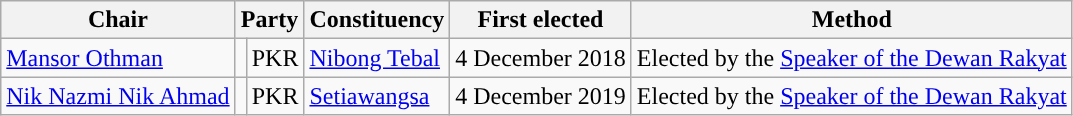<table class="wikitable">
<tr>
<th>Chair</th>
<th colspan="2">Party</th>
<th>Constituency</th>
<th>First elected</th>
<th>Method</th>
</tr>
<tr>
<td><a href='#'>Mansor Othman</a> </td>
<td style="background-color: "></td>
<td>PKR</td>
<td><a href='#'>Nibong Tebal</a></td>
<td>4 December 2018</td>
<td>Elected by the <a href='#'>Speaker of the Dewan Rakyat</a></td>
</tr>
<tr>
<td><a href='#'>Nik Nazmi Nik Ahmad</a> </td>
<td style="background-color: "></td>
<td>PKR</td>
<td><a href='#'>Setiawangsa</a></td>
<td>4 December 2019</td>
<td>Elected by the <a href='#'>Speaker of the Dewan Rakyat</a></td>
</tr>
</table>
